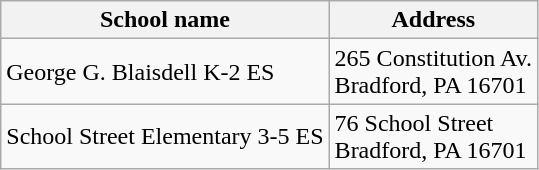<table class="wikitable">
<tr>
<th>School name</th>
<th>Address</th>
</tr>
<tr>
<td>George G. Blaisdell K-2 ES</td>
<td>265 Constitution Av.<br>Bradford, PA 16701</td>
</tr>
<tr>
<td>School Street Elementary 3-5 ES</td>
<td>76 School Street<br>Bradford, PA 16701</td>
</tr>
</table>
